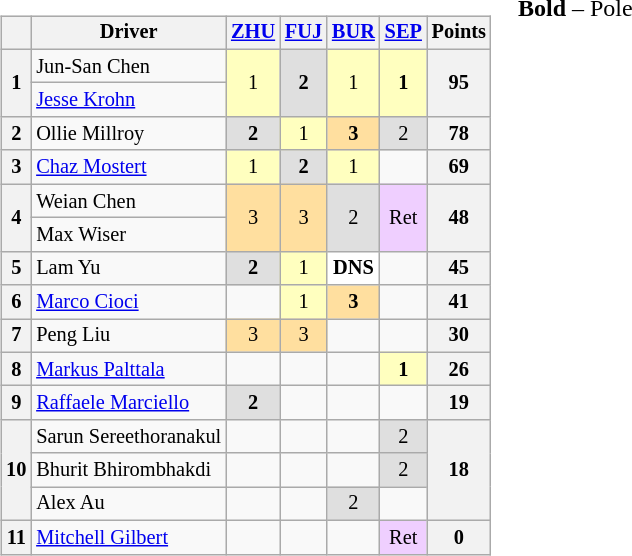<table>
<tr>
<td valign="top"><br><table class="wikitable" style="font-size: 85%; text-align:center;">
<tr>
<th></th>
<th>Driver</th>
<th><a href='#'>ZHU</a><br></th>
<th><a href='#'>FUJ</a><br></th>
<th><a href='#'>BUR</a><br></th>
<th><a href='#'>SEP</a><br></th>
<th>Points</th>
</tr>
<tr>
<th rowspan=2>1</th>
<td align=left> Jun-San Chen</td>
<td rowspan=2 style="background:#ffffbf;">1</td>
<td rowspan=2 style="background:#dfdfdf;"><strong>2</strong></td>
<td rowspan=2 style="background:#ffffbf;">1</td>
<td rowspan=2 style="background:#ffffbf;"><strong>1</strong></td>
<th rowspan=2>95</th>
</tr>
<tr>
<td align=left> <a href='#'>Jesse Krohn</a></td>
</tr>
<tr>
<th>2</th>
<td align=left> Ollie Millroy</td>
<td style="background:#dfdfdf;"><strong>2</strong></td>
<td style="background:#ffffbf;">1</td>
<td style="background:#ffdf9f;"><strong>3</strong></td>
<td style="background:#dfdfdf;">2</td>
<th>78</th>
</tr>
<tr>
<th>3</th>
<td align=left> <a href='#'>Chaz Mostert</a></td>
<td style="background:#ffffbf;">1</td>
<td style="background:#dfdfdf;"><strong>2</strong></td>
<td style="background:#ffffbf;">1</td>
<td></td>
<th>69</th>
</tr>
<tr>
<th rowspan=2>4</th>
<td align=left> Weian Chen</td>
<td rowspan=2 style="background:#ffdf9f;">3</td>
<td rowspan=2 style="background:#ffdf9f;">3</td>
<td rowspan=2 style="background:#dfdfdf;">2</td>
<td rowspan=2 style="background:#efcfff;">Ret</td>
<th rowspan=2>48</th>
</tr>
<tr>
<td align=left> Max Wiser</td>
</tr>
<tr>
<th>5</th>
<td align=left> Lam Yu</td>
<td style="background:#dfdfdf;"><strong>2</strong></td>
<td style="background:#ffffbf;">1</td>
<td style="background:#FFFFFF;"><strong>DNS</strong></td>
<td></td>
<th>45</th>
</tr>
<tr>
<th>6</th>
<td align=left> <a href='#'>Marco Cioci</a></td>
<td></td>
<td style="background:#ffffbf;">1</td>
<td style="background:#ffdf9f;"><strong>3</strong></td>
<td></td>
<th>41</th>
</tr>
<tr>
<th>7</th>
<td align=left> Peng Liu</td>
<td style="background:#ffdf9f;">3</td>
<td style="background:#ffdf9f;">3</td>
<td></td>
<td></td>
<th>30</th>
</tr>
<tr>
<th>8</th>
<td align=left> <a href='#'>Markus Palttala</a></td>
<td></td>
<td></td>
<td></td>
<td style="background:#ffffbf;"><strong>1</strong></td>
<th>26</th>
</tr>
<tr>
<th>9</th>
<td align=left> <a href='#'>Raffaele Marciello</a></td>
<td style="background:#dfdfdf;"><strong>2</strong></td>
<td></td>
<td></td>
<td></td>
<th>19</th>
</tr>
<tr>
<th rowspan=3>10</th>
<td align=left> Sarun Sereethoranakul</td>
<td></td>
<td></td>
<td></td>
<td style="background:#dfdfdf;">2</td>
<th rowspan=3>18</th>
</tr>
<tr>
<td align=left> Bhurit Bhirombhakdi</td>
<td></td>
<td></td>
<td></td>
<td style="background:#dfdfdf;">2</td>
</tr>
<tr>
<td align=left> Alex Au</td>
<td></td>
<td></td>
<td style="background:#dfdfdf;">2</td>
<td></td>
</tr>
<tr>
<th>11</th>
<td align=left> <a href='#'>Mitchell Gilbert</a></td>
<td></td>
<td></td>
<td></td>
<td style="background:#efcfff;">Ret</td>
<th>0</th>
</tr>
</table>
</td>
<td valign="top"><br>
<span><strong>Bold</strong> – Pole<br></span></td>
</tr>
</table>
